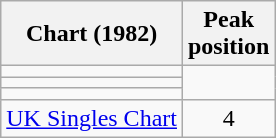<table class="wikitable sortable">
<tr>
<th>Chart (1982)</th>
<th>Peak<br>position</th>
</tr>
<tr>
<td></td>
</tr>
<tr>
<td></td>
</tr>
<tr>
<td></td>
</tr>
<tr>
<td><a href='#'>UK Singles Chart</a></td>
<td align=center>4</td>
</tr>
</table>
